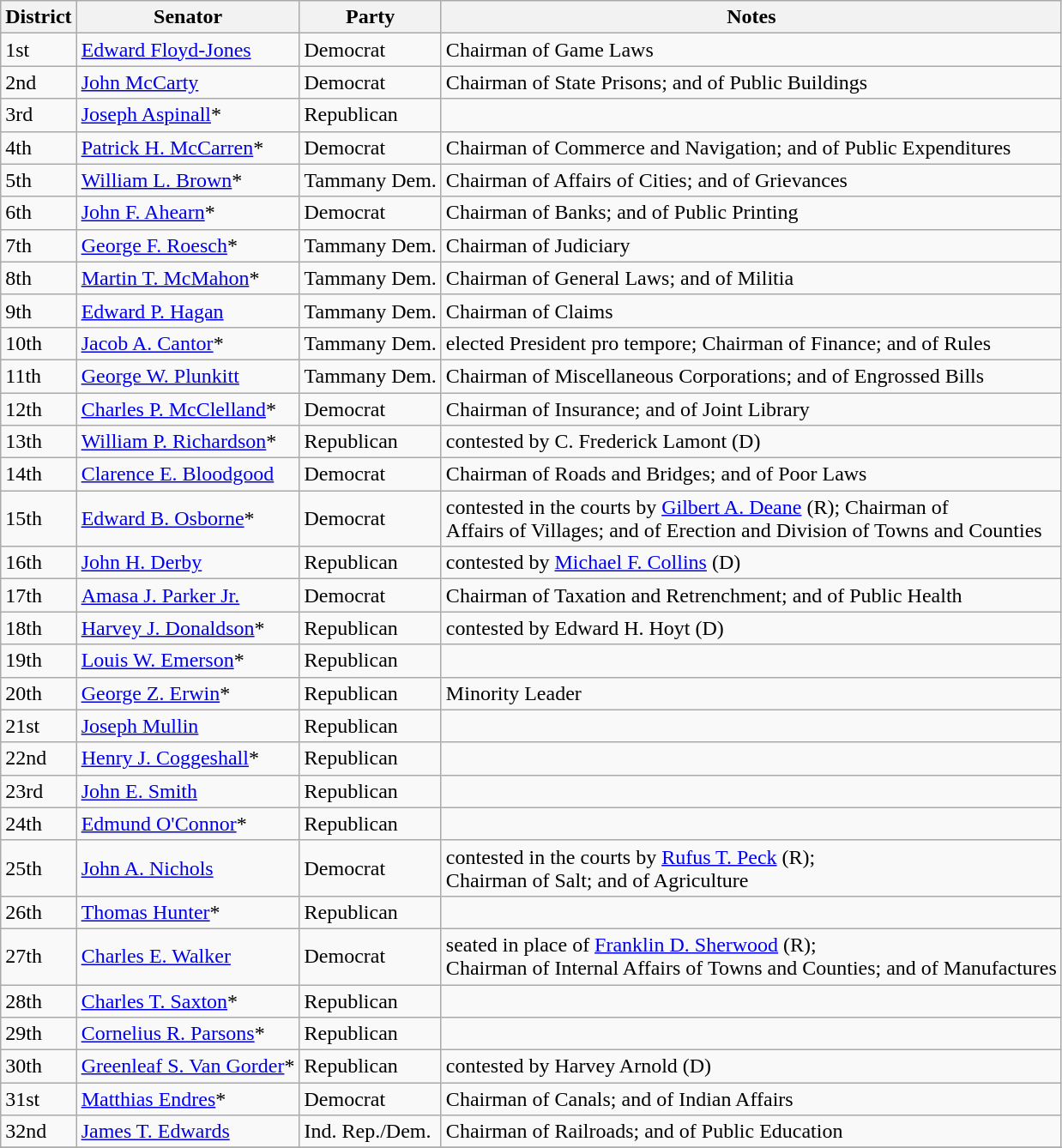<table class=wikitable>
<tr>
<th>District</th>
<th>Senator</th>
<th>Party</th>
<th>Notes</th>
</tr>
<tr>
<td>1st</td>
<td><a href='#'>Edward Floyd-Jones</a></td>
<td>Democrat</td>
<td>Chairman of Game Laws</td>
</tr>
<tr>
<td>2nd</td>
<td><a href='#'>John McCarty</a></td>
<td>Democrat</td>
<td>Chairman of State Prisons; and of Public Buildings</td>
</tr>
<tr>
<td>3rd</td>
<td><a href='#'>Joseph Aspinall</a>*</td>
<td>Republican</td>
<td></td>
</tr>
<tr>
<td>4th</td>
<td><a href='#'>Patrick H. McCarren</a>*</td>
<td>Democrat</td>
<td>Chairman of Commerce and Navigation; and of Public Expenditures</td>
</tr>
<tr>
<td>5th</td>
<td><a href='#'>William L. Brown</a>*</td>
<td>Tammany Dem.</td>
<td>Chairman of Affairs of Cities; and of Grievances</td>
</tr>
<tr>
<td>6th</td>
<td><a href='#'>John F. Ahearn</a>*</td>
<td>Democrat</td>
<td>Chairman of Banks; and of Public Printing</td>
</tr>
<tr>
<td>7th</td>
<td><a href='#'>George F. Roesch</a>*</td>
<td>Tammany Dem.</td>
<td>Chairman of Judiciary</td>
</tr>
<tr>
<td>8th</td>
<td><a href='#'>Martin T. McMahon</a>*</td>
<td>Tammany Dem.</td>
<td>Chairman of General Laws; and of Militia</td>
</tr>
<tr>
<td>9th</td>
<td><a href='#'>Edward P. Hagan</a></td>
<td>Tammany Dem.</td>
<td>Chairman of Claims</td>
</tr>
<tr>
<td>10th</td>
<td><a href='#'>Jacob A. Cantor</a>*</td>
<td>Tammany Dem.</td>
<td>elected President pro tempore; Chairman of Finance; and of Rules</td>
</tr>
<tr>
<td>11th</td>
<td><a href='#'>George W. Plunkitt</a></td>
<td>Tammany Dem.</td>
<td>Chairman of Miscellaneous Corporations; and of Engrossed Bills</td>
</tr>
<tr>
<td>12th</td>
<td><a href='#'>Charles P. McClelland</a>*</td>
<td>Democrat</td>
<td>Chairman of Insurance; and of Joint Library</td>
</tr>
<tr>
<td>13th</td>
<td><a href='#'>William P. Richardson</a>*</td>
<td>Republican</td>
<td>contested by C. Frederick Lamont (D)</td>
</tr>
<tr>
<td>14th</td>
<td><a href='#'>Clarence E. Bloodgood</a></td>
<td>Democrat</td>
<td>Chairman of Roads and Bridges; and of Poor Laws</td>
</tr>
<tr>
<td>15th</td>
<td><a href='#'>Edward B. Osborne</a>*</td>
<td>Democrat</td>
<td>contested in the courts by <a href='#'>Gilbert A. Deane</a> (R); Chairman of <br>Affairs of Villages; and of Erection and Division of Towns and Counties</td>
</tr>
<tr>
<td>16th</td>
<td><a href='#'>John H. Derby</a></td>
<td>Republican</td>
<td>contested by <a href='#'>Michael F. Collins</a> (D)</td>
</tr>
<tr>
<td>17th</td>
<td><a href='#'>Amasa J. Parker Jr.</a></td>
<td>Democrat</td>
<td>Chairman of Taxation and Retrenchment; and of Public Health</td>
</tr>
<tr>
<td>18th</td>
<td><a href='#'>Harvey J. Donaldson</a>*</td>
<td>Republican</td>
<td>contested by Edward H. Hoyt (D)</td>
</tr>
<tr>
<td>19th</td>
<td><a href='#'>Louis W. Emerson</a>*</td>
<td>Republican</td>
<td></td>
</tr>
<tr>
<td>20th</td>
<td><a href='#'>George Z. Erwin</a>*</td>
<td>Republican</td>
<td>Minority Leader</td>
</tr>
<tr>
<td>21st</td>
<td><a href='#'>Joseph Mullin</a></td>
<td>Republican</td>
<td></td>
</tr>
<tr>
<td>22nd</td>
<td><a href='#'>Henry J. Coggeshall</a>*</td>
<td>Republican</td>
<td></td>
</tr>
<tr>
<td>23rd</td>
<td><a href='#'>John E. Smith</a></td>
<td>Republican</td>
<td></td>
</tr>
<tr>
<td>24th</td>
<td><a href='#'>Edmund O'Connor</a>*</td>
<td>Republican</td>
<td></td>
</tr>
<tr>
<td>25th</td>
<td><a href='#'>John A. Nichols</a></td>
<td>Democrat</td>
<td>contested in the courts by <a href='#'>Rufus T. Peck</a> (R); <br>Chairman of Salt; and of Agriculture</td>
</tr>
<tr>
<td>26th</td>
<td><a href='#'>Thomas Hunter</a>*</td>
<td>Republican</td>
<td></td>
</tr>
<tr>
<td>27th</td>
<td><a href='#'>Charles E. Walker</a></td>
<td>Democrat</td>
<td>seated in place of <a href='#'>Franklin D. Sherwood</a> (R); <br>Chairman of Internal Affairs of Towns and Counties; and of Manufactures</td>
</tr>
<tr>
<td>28th</td>
<td><a href='#'>Charles T. Saxton</a>*</td>
<td>Republican</td>
<td></td>
</tr>
<tr>
<td>29th</td>
<td><a href='#'>Cornelius R. Parsons</a>*</td>
<td>Republican</td>
<td></td>
</tr>
<tr>
<td>30th</td>
<td><a href='#'>Greenleaf S. Van Gorder</a>*</td>
<td>Republican</td>
<td>contested by Harvey Arnold (D)</td>
</tr>
<tr>
<td>31st</td>
<td><a href='#'>Matthias Endres</a>*</td>
<td>Democrat</td>
<td>Chairman of Canals; and of Indian Affairs</td>
</tr>
<tr>
<td>32nd</td>
<td><a href='#'>James T. Edwards</a></td>
<td>Ind. Rep./Dem.</td>
<td>Chairman of Railroads; and of Public Education</td>
</tr>
<tr>
</tr>
</table>
